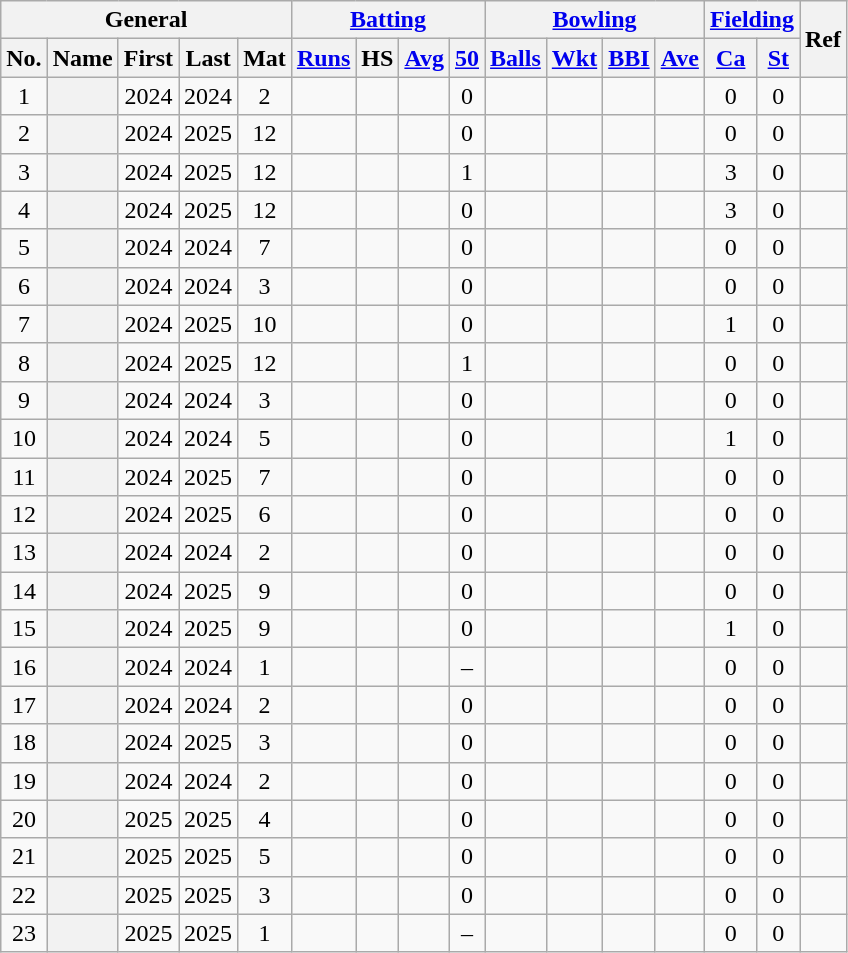<table class="wikitable plainrowheaders sortable">
<tr align="center">
<th scope="col" colspan=5 class="unsortable">General</th>
<th scope="col" colspan=4 class="unsortable"><a href='#'>Batting</a></th>
<th scope="col" colspan=4 class="unsortable"><a href='#'>Bowling</a></th>
<th scope="col" colspan=2 class="unsortable"><a href='#'>Fielding</a></th>
<th scope="col" rowspan=2 class="unsortable">Ref</th>
</tr>
<tr align="center">
<th scope="col">No.</th>
<th scope="col">Name</th>
<th scope="col">First</th>
<th scope="col">Last</th>
<th scope="col">Mat</th>
<th scope="col"><a href='#'>Runs</a></th>
<th scope="col">HS</th>
<th scope="col"><a href='#'>Avg</a></th>
<th scope="col"><a href='#'>50</a></th>
<th scope="col"><a href='#'>Balls</a></th>
<th scope="col"><a href='#'>Wkt</a></th>
<th scope="col"><a href='#'>BBI</a></th>
<th scope="col"><a href='#'>Ave</a></th>
<th scope="col"><a href='#'>Ca</a></th>
<th scope="col"><a href='#'>St</a></th>
</tr>
<tr align="center">
<td>1</td>
<th scope="row"></th>
<td>2024</td>
<td>2024</td>
<td>2</td>
<td></td>
<td></td>
<td></td>
<td>0</td>
<td></td>
<td></td>
<td></td>
<td></td>
<td>0</td>
<td>0</td>
<td></td>
</tr>
<tr align="center">
<td>2</td>
<th scope="row"></th>
<td>2024</td>
<td>2025</td>
<td>12</td>
<td></td>
<td></td>
<td></td>
<td>0</td>
<td></td>
<td></td>
<td></td>
<td></td>
<td>0</td>
<td>0</td>
<td></td>
</tr>
<tr align="center">
<td>3</td>
<th scope="row"></th>
<td>2024</td>
<td>2025</td>
<td>12</td>
<td></td>
<td></td>
<td></td>
<td>1</td>
<td></td>
<td></td>
<td></td>
<td></td>
<td>3</td>
<td>0</td>
<td></td>
</tr>
<tr align="center">
<td>4</td>
<th scope="row"></th>
<td>2024</td>
<td>2025</td>
<td>12</td>
<td></td>
<td></td>
<td></td>
<td>0</td>
<td></td>
<td></td>
<td></td>
<td></td>
<td>3</td>
<td>0</td>
<td></td>
</tr>
<tr align="center">
<td>5</td>
<th scope="row"></th>
<td>2024</td>
<td>2024</td>
<td>7</td>
<td></td>
<td></td>
<td></td>
<td>0</td>
<td></td>
<td></td>
<td></td>
<td></td>
<td>0</td>
<td>0</td>
<td></td>
</tr>
<tr align="center">
<td>6</td>
<th scope="row"></th>
<td>2024</td>
<td>2024</td>
<td>3</td>
<td></td>
<td></td>
<td></td>
<td>0</td>
<td></td>
<td></td>
<td></td>
<td></td>
<td>0</td>
<td>0</td>
<td></td>
</tr>
<tr align="center">
<td>7</td>
<th scope="row"></th>
<td>2024</td>
<td>2025</td>
<td>10</td>
<td></td>
<td></td>
<td></td>
<td>0</td>
<td></td>
<td></td>
<td></td>
<td></td>
<td>1</td>
<td>0</td>
<td></td>
</tr>
<tr align="center">
<td>8</td>
<th scope="row"></th>
<td>2024</td>
<td>2025</td>
<td>12</td>
<td></td>
<td></td>
<td></td>
<td>1</td>
<td></td>
<td></td>
<td></td>
<td></td>
<td>0</td>
<td>0</td>
<td></td>
</tr>
<tr align="center">
<td>9</td>
<th scope="row"></th>
<td>2024</td>
<td>2024</td>
<td>3</td>
<td></td>
<td></td>
<td></td>
<td>0</td>
<td></td>
<td></td>
<td></td>
<td></td>
<td>0</td>
<td>0</td>
<td></td>
</tr>
<tr align="center">
<td>10</td>
<th scope="row"></th>
<td>2024</td>
<td>2024</td>
<td>5</td>
<td></td>
<td></td>
<td></td>
<td>0</td>
<td></td>
<td></td>
<td></td>
<td></td>
<td>1</td>
<td>0</td>
<td></td>
</tr>
<tr align="center">
<td>11</td>
<th scope="row"></th>
<td>2024</td>
<td>2025</td>
<td>7</td>
<td></td>
<td></td>
<td></td>
<td>0</td>
<td></td>
<td></td>
<td></td>
<td></td>
<td>0</td>
<td>0</td>
<td></td>
</tr>
<tr align="center">
<td>12</td>
<th scope="row"></th>
<td>2024</td>
<td>2025</td>
<td>6</td>
<td></td>
<td></td>
<td></td>
<td>0</td>
<td></td>
<td></td>
<td></td>
<td></td>
<td>0</td>
<td>0</td>
<td></td>
</tr>
<tr align="center">
<td>13</td>
<th scope="row"></th>
<td>2024</td>
<td>2024</td>
<td>2</td>
<td></td>
<td></td>
<td></td>
<td>0</td>
<td></td>
<td></td>
<td></td>
<td></td>
<td>0</td>
<td>0</td>
<td></td>
</tr>
<tr align="center">
<td>14</td>
<th scope="row"></th>
<td>2024</td>
<td>2025</td>
<td>9</td>
<td></td>
<td></td>
<td></td>
<td>0</td>
<td></td>
<td></td>
<td></td>
<td></td>
<td>0</td>
<td>0</td>
<td></td>
</tr>
<tr align="center">
<td>15</td>
<th scope="row"></th>
<td>2024</td>
<td>2025</td>
<td>9</td>
<td></td>
<td></td>
<td></td>
<td>0</td>
<td></td>
<td></td>
<td></td>
<td></td>
<td>1</td>
<td>0</td>
<td></td>
</tr>
<tr align="center">
<td>16</td>
<th scope="row"></th>
<td>2024</td>
<td>2024</td>
<td>1</td>
<td></td>
<td></td>
<td></td>
<td>–</td>
<td></td>
<td></td>
<td></td>
<td></td>
<td>0</td>
<td>0</td>
<td></td>
</tr>
<tr align="center">
<td>17</td>
<th scope="row"></th>
<td>2024</td>
<td>2024</td>
<td>2</td>
<td></td>
<td></td>
<td></td>
<td>0</td>
<td></td>
<td></td>
<td></td>
<td></td>
<td>0</td>
<td>0</td>
<td></td>
</tr>
<tr align="center">
<td>18</td>
<th scope="row"></th>
<td>2024</td>
<td>2025</td>
<td>3</td>
<td></td>
<td></td>
<td></td>
<td>0</td>
<td></td>
<td></td>
<td></td>
<td></td>
<td>0</td>
<td>0</td>
<td></td>
</tr>
<tr align="center">
<td>19</td>
<th scope="row"></th>
<td>2024</td>
<td>2024</td>
<td>2</td>
<td></td>
<td></td>
<td></td>
<td>0</td>
<td></td>
<td></td>
<td></td>
<td></td>
<td>0</td>
<td>0</td>
<td></td>
</tr>
<tr align="center">
<td>20</td>
<th scope="row"></th>
<td>2025</td>
<td>2025</td>
<td>4</td>
<td></td>
<td></td>
<td></td>
<td>0</td>
<td></td>
<td></td>
<td></td>
<td></td>
<td>0</td>
<td>0</td>
<td></td>
</tr>
<tr align="center">
<td>21</td>
<th scope="row"></th>
<td>2025</td>
<td>2025</td>
<td>5</td>
<td></td>
<td></td>
<td></td>
<td>0</td>
<td></td>
<td></td>
<td></td>
<td></td>
<td>0</td>
<td>0</td>
<td></td>
</tr>
<tr align="center">
<td>22</td>
<th scope="row"></th>
<td>2025</td>
<td>2025</td>
<td>3</td>
<td></td>
<td></td>
<td></td>
<td>0</td>
<td></td>
<td></td>
<td></td>
<td></td>
<td>0</td>
<td>0</td>
<td></td>
</tr>
<tr align="center">
<td>23</td>
<th scope="row"></th>
<td>2025</td>
<td>2025</td>
<td>1</td>
<td></td>
<td></td>
<td></td>
<td>–</td>
<td></td>
<td></td>
<td></td>
<td></td>
<td>0</td>
<td>0</td>
<td></td>
</tr>
</table>
